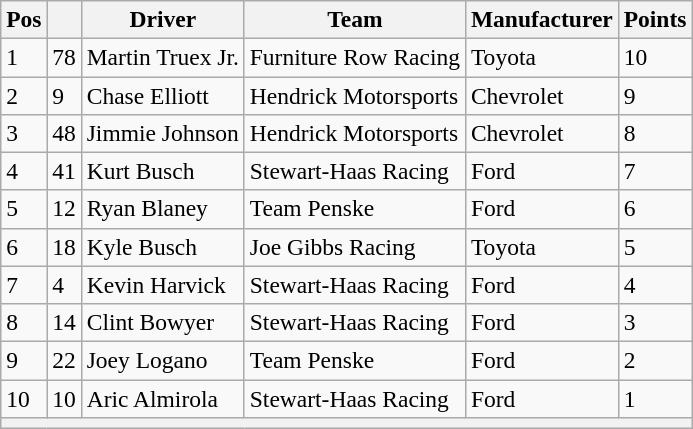<table class="wikitable" style="font-size:98%">
<tr>
<th>Pos</th>
<th></th>
<th>Driver</th>
<th>Team</th>
<th>Manufacturer</th>
<th>Points</th>
</tr>
<tr>
<td>1</td>
<td>78</td>
<td>Martin Truex Jr.</td>
<td>Furniture Row Racing</td>
<td>Toyota</td>
<td>10</td>
</tr>
<tr>
<td>2</td>
<td>9</td>
<td>Chase Elliott</td>
<td>Hendrick Motorsports</td>
<td>Chevrolet</td>
<td>9</td>
</tr>
<tr>
<td>3</td>
<td>48</td>
<td>Jimmie Johnson</td>
<td>Hendrick Motorsports</td>
<td>Chevrolet</td>
<td>8</td>
</tr>
<tr>
<td>4</td>
<td>41</td>
<td>Kurt Busch</td>
<td>Stewart-Haas Racing</td>
<td>Ford</td>
<td>7</td>
</tr>
<tr>
<td>5</td>
<td>12</td>
<td>Ryan Blaney</td>
<td>Team Penske</td>
<td>Ford</td>
<td>6</td>
</tr>
<tr>
<td>6</td>
<td>18</td>
<td>Kyle Busch</td>
<td>Joe Gibbs Racing</td>
<td>Toyota</td>
<td>5</td>
</tr>
<tr>
<td>7</td>
<td>4</td>
<td>Kevin Harvick</td>
<td>Stewart-Haas Racing</td>
<td>Ford</td>
<td>4</td>
</tr>
<tr>
<td>8</td>
<td>14</td>
<td>Clint Bowyer</td>
<td>Stewart-Haas Racing</td>
<td>Ford</td>
<td>3</td>
</tr>
<tr>
<td>9</td>
<td>22</td>
<td>Joey Logano</td>
<td>Team Penske</td>
<td>Ford</td>
<td>2</td>
</tr>
<tr>
<td>10</td>
<td>10</td>
<td>Aric Almirola</td>
<td>Stewart-Haas Racing</td>
<td>Ford</td>
<td>1</td>
</tr>
<tr>
<th colspan="6"></th>
</tr>
</table>
